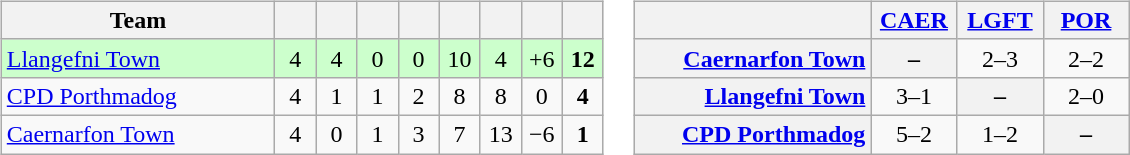<table>
<tr>
<td><br><table class="wikitable" style="text-align: center;">
<tr>
<th width=175>Team</th>
<th width=20></th>
<th width=20></th>
<th width=20></th>
<th width=20></th>
<th width=20></th>
<th width=20></th>
<th width=20></th>
<th width=20></th>
</tr>
<tr bgcolor="#ccffcc">
<td align=left><a href='#'>Llangefni Town</a></td>
<td>4</td>
<td>4</td>
<td>0</td>
<td>0</td>
<td>10</td>
<td>4</td>
<td>+6</td>
<td><strong>12</strong></td>
</tr>
<tr>
<td align=left><a href='#'>CPD Porthmadog</a></td>
<td>4</td>
<td>1</td>
<td>1</td>
<td>2</td>
<td>8</td>
<td>8</td>
<td>0</td>
<td><strong>4</strong></td>
</tr>
<tr>
<td align=left><a href='#'>Caernarfon Town</a></td>
<td>4</td>
<td>0</td>
<td>1</td>
<td>3</td>
<td>7</td>
<td>13</td>
<td>−6</td>
<td><strong>1</strong></td>
</tr>
</table>
</td>
<td><br><table class="wikitable" style="text-align:center">
<tr>
<th width="150"> </th>
<th width="50"><a href='#'>CAER</a></th>
<th width="50"><a href='#'>LGFT</a></th>
<th width="50"><a href='#'>POR</a></th>
</tr>
<tr>
<th style="text-align:right;"><a href='#'>Caernarfon Town</a></th>
<th>–</th>
<td title="Caernarfon Town v Llangefni Town">2–3</td>
<td title="Caernarfon Town v CPD Porthmadog">2–2</td>
</tr>
<tr>
<th style="text-align:right;"><a href='#'>Llangefni Town</a></th>
<td title="Llangefni Town v Caernarfon Town">3–1</td>
<th>–</th>
<td title="Llangefni Town v CPD Porthmadog">2–0</td>
</tr>
<tr>
<th style="text-align:right;"><a href='#'>CPD Porthmadog</a></th>
<td title="CPD Porthmadog v Caernarfon Town">5–2</td>
<td title="CPD Porthmadog v Llangefni Town">1–2</td>
<th>–</th>
</tr>
</table>
</td>
</tr>
</table>
